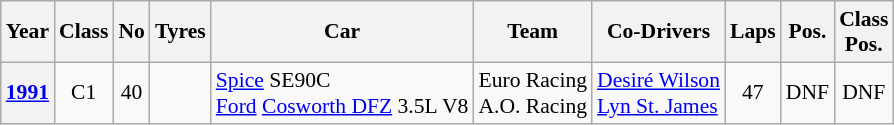<table class="wikitable" style="text-align:center; font-size:90%">
<tr>
<th>Year</th>
<th>Class</th>
<th>No</th>
<th>Tyres</th>
<th>Car</th>
<th>Team</th>
<th>Co-Drivers</th>
<th>Laps</th>
<th>Pos.</th>
<th>Class<br>Pos.</th>
</tr>
<tr>
<th><a href='#'>1991</a></th>
<td>C1</td>
<td>40</td>
<td></td>
<td align="left"><a href='#'>Spice</a> SE90C<br><a href='#'>Ford</a> <a href='#'>Cosworth DFZ</a> 3.5L V8</td>
<td align="left"> Euro Racing<br> A.O. Racing</td>
<td align="left"> <a href='#'>Desiré Wilson</a><br> <a href='#'>Lyn St. James</a></td>
<td>47</td>
<td>DNF</td>
<td>DNF</td>
</tr>
</table>
